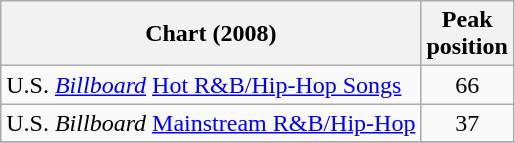<table class="wikitable">
<tr>
<th align="center">Chart (2008)</th>
<th align="center">Peak<br>position</th>
</tr>
<tr>
<td align="left">U.S. <a href='#'><em>Billboard</em></a> <a href='#'>Hot R&B/Hip-Hop Songs</a></td>
<td align="center">66</td>
</tr>
<tr>
<td align="left">U.S. <em>Billboard</em> <a href='#'>Mainstream R&B/Hip-Hop</a></td>
<td align="center">37</td>
</tr>
<tr>
</tr>
</table>
